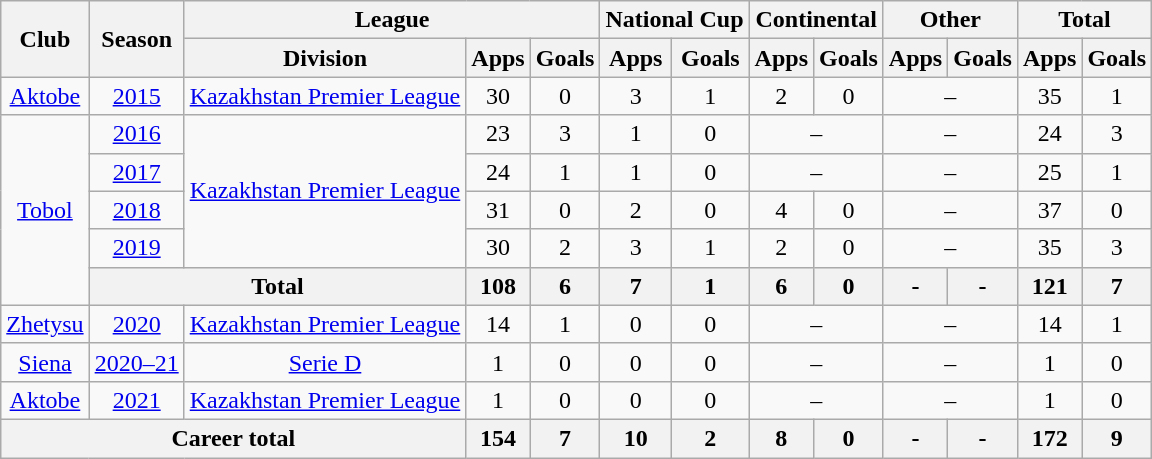<table class="wikitable" style="text-align: center">
<tr>
<th rowspan="2">Club</th>
<th rowspan="2">Season</th>
<th colspan="3">League</th>
<th colspan="2">National Cup</th>
<th colspan="2">Continental</th>
<th colspan="2">Other</th>
<th colspan="2">Total</th>
</tr>
<tr>
<th>Division</th>
<th>Apps</th>
<th>Goals</th>
<th>Apps</th>
<th>Goals</th>
<th>Apps</th>
<th>Goals</th>
<th>Apps</th>
<th>Goals</th>
<th>Apps</th>
<th>Goals</th>
</tr>
<tr>
<td><a href='#'>Aktobe</a></td>
<td><a href='#'>2015</a></td>
<td><a href='#'>Kazakhstan Premier League</a></td>
<td>30</td>
<td>0</td>
<td>3</td>
<td>1</td>
<td>2</td>
<td>0</td>
<td colspan="2">–</td>
<td>35</td>
<td>1</td>
</tr>
<tr>
<td rowspan="5"><a href='#'>Tobol</a></td>
<td><a href='#'>2016</a></td>
<td rowspan="4"><a href='#'>Kazakhstan Premier League</a></td>
<td>23</td>
<td>3</td>
<td>1</td>
<td>0</td>
<td colspan="2">–</td>
<td colspan="2">–</td>
<td>24</td>
<td>3</td>
</tr>
<tr>
<td><a href='#'>2017</a></td>
<td>24</td>
<td>1</td>
<td>1</td>
<td>0</td>
<td colspan="2">–</td>
<td colspan="2">–</td>
<td>25</td>
<td>1</td>
</tr>
<tr>
<td><a href='#'>2018</a></td>
<td>31</td>
<td>0</td>
<td>2</td>
<td>0</td>
<td>4</td>
<td>0</td>
<td colspan="2">–</td>
<td>37</td>
<td>0</td>
</tr>
<tr>
<td><a href='#'>2019</a></td>
<td>30</td>
<td>2</td>
<td>3</td>
<td>1</td>
<td>2</td>
<td>0</td>
<td colspan="2">–</td>
<td>35</td>
<td>3</td>
</tr>
<tr>
<th colspan="2">Total</th>
<th>108</th>
<th>6</th>
<th>7</th>
<th>1</th>
<th>6</th>
<th>0</th>
<th>-</th>
<th>-</th>
<th>121</th>
<th>7</th>
</tr>
<tr>
<td><a href='#'>Zhetysu</a></td>
<td><a href='#'>2020</a></td>
<td><a href='#'>Kazakhstan Premier League</a></td>
<td>14</td>
<td>1</td>
<td>0</td>
<td>0</td>
<td colspan="2">–</td>
<td colspan="2">–</td>
<td>14</td>
<td>1</td>
</tr>
<tr>
<td><a href='#'>Siena</a></td>
<td><a href='#'>2020–21</a></td>
<td><a href='#'>Serie D</a></td>
<td>1</td>
<td>0</td>
<td>0</td>
<td>0</td>
<td colspan="2">–</td>
<td colspan="2">–</td>
<td>1</td>
<td>0</td>
</tr>
<tr>
<td><a href='#'>Aktobe</a></td>
<td><a href='#'>2021</a></td>
<td><a href='#'>Kazakhstan Premier League</a></td>
<td>1</td>
<td>0</td>
<td>0</td>
<td>0</td>
<td colspan="2">–</td>
<td colspan="2">–</td>
<td>1</td>
<td>0</td>
</tr>
<tr>
<th colspan="3">Career total</th>
<th>154</th>
<th>7</th>
<th>10</th>
<th>2</th>
<th>8</th>
<th>0</th>
<th>-</th>
<th>-</th>
<th>172</th>
<th>9</th>
</tr>
</table>
